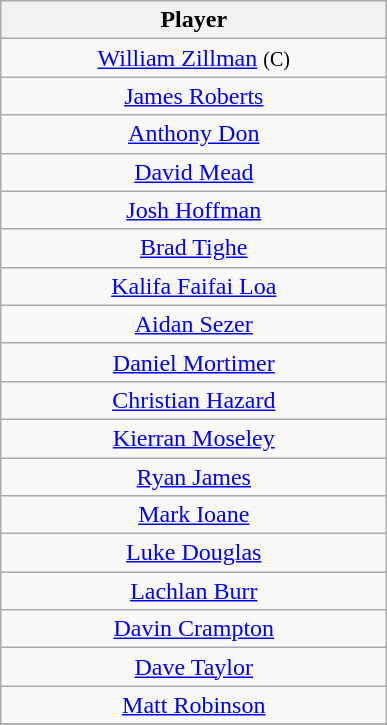<table class="wikitable" style="text-align: center;">
<tr>
<th style="width:250px;">Player</th>
</tr>
<tr>
<td><a href='#'>William Zillman</a> <small>(C)</small></td>
</tr>
<tr>
<td><a href='#'>James Roberts</a></td>
</tr>
<tr>
<td><a href='#'>Anthony Don</a></td>
</tr>
<tr>
<td><a href='#'>David Mead</a></td>
</tr>
<tr>
<td><a href='#'>Josh Hoffman</a></td>
</tr>
<tr>
<td><a href='#'>Brad Tighe</a></td>
</tr>
<tr>
<td><a href='#'>Kalifa Faifai Loa</a></td>
</tr>
<tr>
<td><a href='#'>Aidan Sezer</a></td>
</tr>
<tr>
<td><a href='#'>Daniel Mortimer</a></td>
</tr>
<tr>
<td><a href='#'>Christian Hazard</a></td>
</tr>
<tr>
<td><a href='#'>Kierran Moseley</a></td>
</tr>
<tr>
<td><a href='#'>Ryan James</a></td>
</tr>
<tr>
<td><a href='#'>Mark Ioane</a></td>
</tr>
<tr>
<td><a href='#'>Luke Douglas</a></td>
</tr>
<tr>
<td><a href='#'>Lachlan Burr</a></td>
</tr>
<tr>
<td><a href='#'>Davin Crampton</a></td>
</tr>
<tr>
<td><a href='#'>Dave Taylor</a></td>
</tr>
<tr>
<td><a href='#'>Matt Robinson</a></td>
</tr>
<tr>
</tr>
</table>
